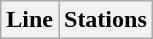<table class="wikitable">
<tr>
<th>Line</th>
<th>Stations<br></th>
</tr>
</table>
